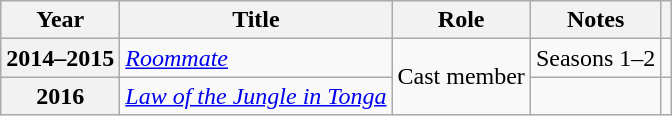<table class="wikitable sortable plainrowheaders">
<tr>
<th scope="col">Year</th>
<th scope="col">Title</th>
<th scope="col">Role</th>
<th scope="col" class="unsortable">Notes</th>
<th scope="col" class="unsortable"></th>
</tr>
<tr>
<th scope="row">2014–2015</th>
<td><em><a href='#'>Roommate</a></em></td>
<td rowspan="2">Cast member</td>
<td>Seasons 1–2</td>
<td style="text-align:center"></td>
</tr>
<tr>
<th scope="row">2016</th>
<td><em><a href='#'>Law of the Jungle in Tonga</a></em></td>
<td></td>
<td style="text-align:center"></td>
</tr>
</table>
